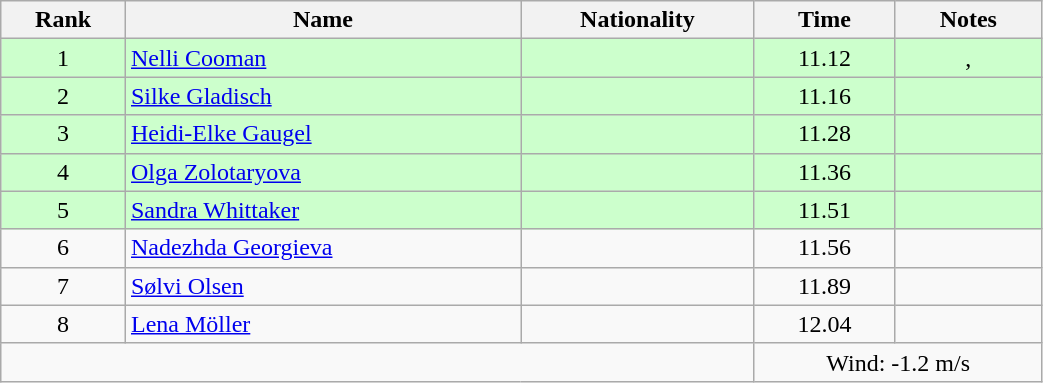<table class="wikitable sortable" style="text-align:center;width: 55%">
<tr>
<th>Rank</th>
<th>Name</th>
<th>Nationality</th>
<th>Time</th>
<th>Notes</th>
</tr>
<tr bgcolor=ccffcc>
<td>1</td>
<td align=left><a href='#'>Nelli Cooman</a></td>
<td align=left></td>
<td>11.12</td>
<td>, </td>
</tr>
<tr bgcolor=ccffcc>
<td>2</td>
<td align=left><a href='#'>Silke Gladisch</a></td>
<td align=left></td>
<td>11.16</td>
<td></td>
</tr>
<tr bgcolor=ccffcc>
<td>3</td>
<td align=left><a href='#'>Heidi-Elke Gaugel</a></td>
<td align=left></td>
<td>11.28</td>
<td></td>
</tr>
<tr bgcolor=ccffcc>
<td>4</td>
<td align=left><a href='#'>Olga Zolotaryova</a></td>
<td align=left></td>
<td>11.36</td>
<td></td>
</tr>
<tr bgcolor=ccffcc>
<td>5</td>
<td align=left><a href='#'>Sandra Whittaker</a></td>
<td align=left></td>
<td>11.51</td>
<td></td>
</tr>
<tr>
<td>6</td>
<td align=left><a href='#'>Nadezhda Georgieva</a></td>
<td align=left></td>
<td>11.56</td>
<td></td>
</tr>
<tr>
<td>7</td>
<td align=left><a href='#'>Sølvi Olsen</a></td>
<td align=left></td>
<td>11.89</td>
<td></td>
</tr>
<tr>
<td>8</td>
<td align=left><a href='#'>Lena Möller</a></td>
<td align=left></td>
<td>12.04</td>
<td></td>
</tr>
<tr>
<td colspan="3"></td>
<td colspan="2">Wind: -1.2 m/s</td>
</tr>
</table>
